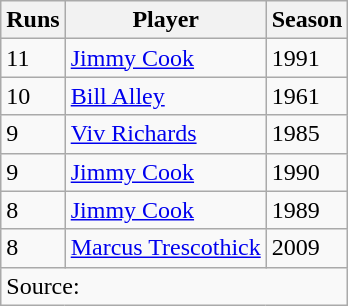<table class="wikitable">
<tr>
<th>Runs</th>
<th>Player</th>
<th>Season</th>
</tr>
<tr>
<td>11</td>
<td><a href='#'>Jimmy Cook</a></td>
<td>1991</td>
</tr>
<tr>
<td>10</td>
<td><a href='#'>Bill Alley</a></td>
<td>1961</td>
</tr>
<tr>
<td>9</td>
<td><a href='#'>Viv Richards</a></td>
<td>1985</td>
</tr>
<tr>
<td>9</td>
<td><a href='#'>Jimmy Cook</a></td>
<td>1990</td>
</tr>
<tr>
<td>8</td>
<td><a href='#'>Jimmy Cook</a></td>
<td>1989</td>
</tr>
<tr>
<td>8</td>
<td><a href='#'>Marcus Trescothick</a></td>
<td>2009</td>
</tr>
<tr>
<td colspan=3>Source:</td>
</tr>
</table>
